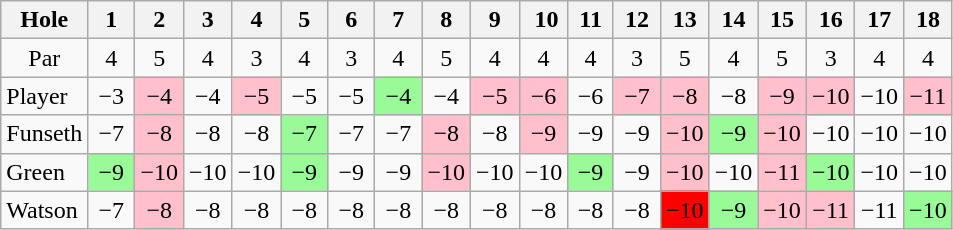<table class="wikitable" style="text-align:center">
<tr>
<th>Hole</th>
<th>  1  </th>
<th>  2  </th>
<th>  3  </th>
<th>  4  </th>
<th>  5  </th>
<th>  6  </th>
<th>  7  </th>
<th>  8  </th>
<th>  9  </th>
<th> 10</th>
<th> 11 </th>
<th> 12 </th>
<th>13</th>
<th>14</th>
<th>15</th>
<th>16</th>
<th>17</th>
<th>18</th>
</tr>
<tr>
<td>Par</td>
<td>4</td>
<td>5</td>
<td>4</td>
<td>3</td>
<td>4</td>
<td>3</td>
<td>4</td>
<td>5</td>
<td>4</td>
<td>4</td>
<td>4</td>
<td>3</td>
<td>5</td>
<td>4</td>
<td>5</td>
<td>3</td>
<td>4</td>
<td>4</td>
</tr>
<tr>
<td align=left> Player</td>
<td>−3</td>
<td style="background: Pink;">−4</td>
<td>−4</td>
<td style="background: Pink;">−5</td>
<td>−5</td>
<td>−5</td>
<td style="background: PaleGreen;">−4</td>
<td>−4</td>
<td style="background: Pink;">−5</td>
<td style="background: Pink;">−6</td>
<td>−6</td>
<td style="background: Pink;">−7</td>
<td style="background: Pink;">−8</td>
<td>−8</td>
<td style="background: Pink;">−9</td>
<td style="background: Pink;">−10</td>
<td>−10</td>
<td style="background: Pink;">−11</td>
</tr>
<tr>
<td align=left> Funseth</td>
<td>−7</td>
<td style="background: Pink;">−8</td>
<td>−8</td>
<td>−8</td>
<td style="background: PaleGreen;">−7</td>
<td>−7</td>
<td>−7</td>
<td style="background: Pink;">−8</td>
<td>−8</td>
<td style="background: Pink;">−9</td>
<td>−9</td>
<td>−9</td>
<td style="background: Pink;">−10</td>
<td style="background: PaleGreen;">−9</td>
<td style="background: Pink;">−10</td>
<td>−10</td>
<td>−10</td>
<td>−10</td>
</tr>
<tr>
<td align=left> Green</td>
<td style="background: PaleGreen;">−9</td>
<td style="background: Pink;">−10</td>
<td>−10</td>
<td>−10</td>
<td style="background: PaleGreen;">−9</td>
<td>−9</td>
<td>−9</td>
<td style="background: Pink;">−10</td>
<td>−10</td>
<td>−10</td>
<td style="background: PaleGreen;">−9</td>
<td>−9</td>
<td style="background: Pink;">−10</td>
<td>−10</td>
<td style="background: Pink;">−11</td>
<td style="background: PaleGreen;">−10</td>
<td>−10</td>
<td>−10</td>
</tr>
<tr>
<td align=left> Watson</td>
<td>−7</td>
<td style="background: Pink;">−8</td>
<td>−8</td>
<td>−8</td>
<td>−8</td>
<td>−8</td>
<td>−8</td>
<td>−8</td>
<td>−8</td>
<td>−8</td>
<td>−8</td>
<td>−8</td>
<td style="background: Red;">−10</td>
<td style="background: PaleGreen;">−9</td>
<td style="background: Pink;">−10</td>
<td style="background: Pink;">−11</td>
<td>−11</td>
<td style="background: PaleGreen;">−10</td>
</tr>
</table>
